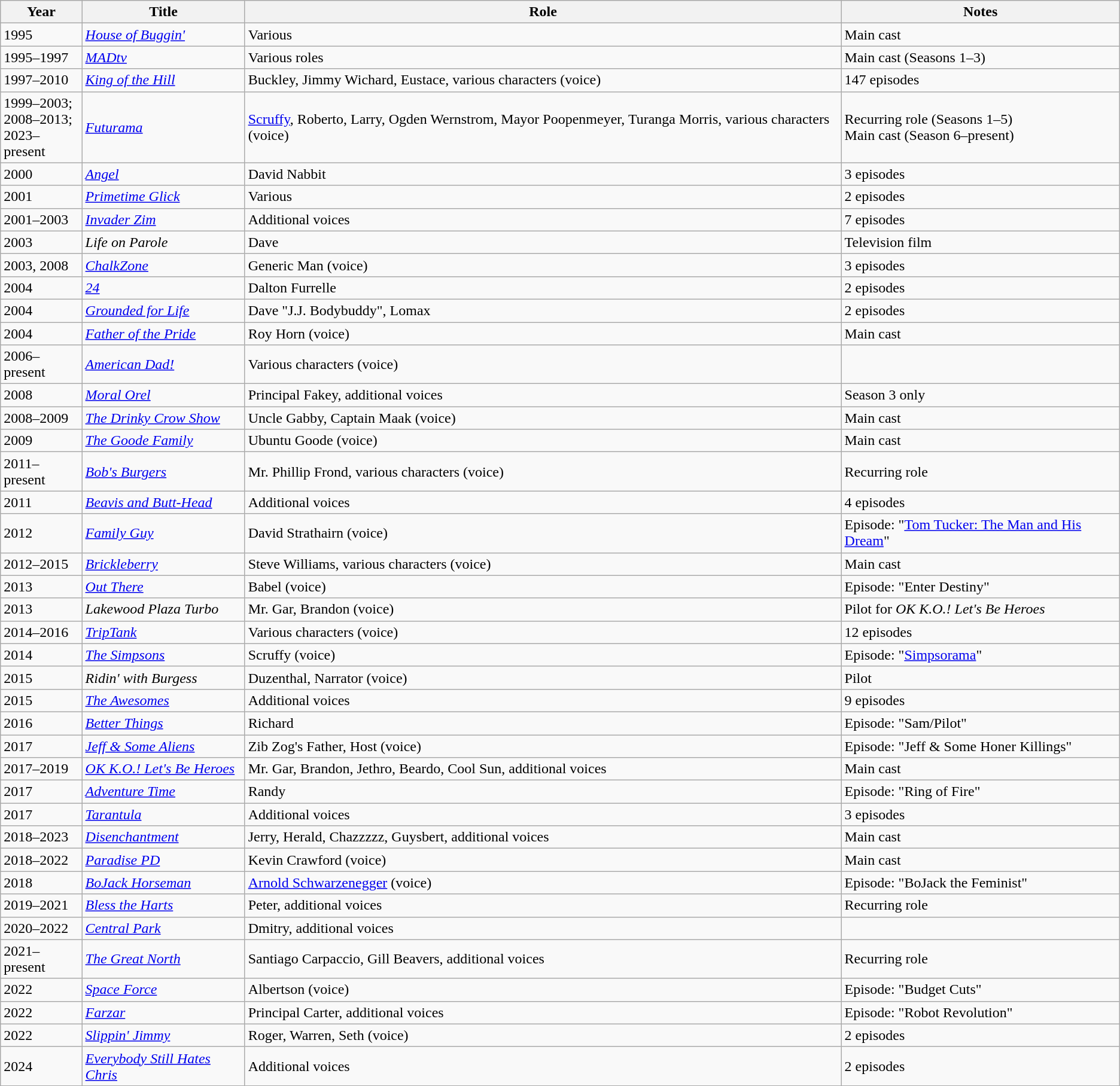<table class = "wikitable sortable">
<tr>
<th>Year</th>
<th>Title</th>
<th>Role</th>
<th class = "unsortable">Notes</th>
</tr>
<tr>
<td>1995</td>
<td><em><a href='#'>House of Buggin'</a></em></td>
<td>Various</td>
<td>Main cast</td>
</tr>
<tr>
<td>1995–1997</td>
<td><em><a href='#'>MADtv</a></em></td>
<td>Various roles</td>
<td>Main cast (Seasons 1–3)</td>
</tr>
<tr>
<td>1997–2010</td>
<td><em><a href='#'>King of the Hill</a></em></td>
<td>Buckley, Jimmy Wichard, Eustace, various characters (voice)</td>
<td>147 episodes</td>
</tr>
<tr>
<td>1999–2003;<br>2008–2013;<br>2023–present</td>
<td><em><a href='#'>Futurama</a></em></td>
<td><a href='#'>Scruffy</a>, Roberto, Larry, Ogden Wernstrom, Mayor Poopenmeyer, Turanga Morris, various characters (voice)</td>
<td>Recurring role (Seasons 1–5)<br>Main cast (Season 6–present)</td>
</tr>
<tr>
<td>2000</td>
<td><em><a href='#'>Angel</a></em></td>
<td>David Nabbit</td>
<td>3 episodes</td>
</tr>
<tr>
<td>2001</td>
<td><em><a href='#'>Primetime Glick</a></em></td>
<td>Various</td>
<td>2 episodes</td>
</tr>
<tr>
<td>2001–2003</td>
<td><em><a href='#'>Invader Zim</a></em></td>
<td>Additional voices</td>
<td>7 episodes</td>
</tr>
<tr>
<td>2003</td>
<td><em>Life on Parole</em></td>
<td>Dave</td>
<td>Television film</td>
</tr>
<tr>
<td>2003, 2008</td>
<td><em><a href='#'>ChalkZone</a></em></td>
<td>Generic Man (voice)</td>
<td>3 episodes</td>
</tr>
<tr>
<td>2004</td>
<td><em><a href='#'>24</a></em></td>
<td>Dalton Furrelle</td>
<td>2 episodes</td>
</tr>
<tr>
<td>2004</td>
<td><em><a href='#'>Grounded for Life</a></em></td>
<td>Dave "J.J. Bodybuddy", Lomax</td>
<td>2 episodes</td>
</tr>
<tr>
<td>2004</td>
<td><em><a href='#'>Father of the Pride</a></em></td>
<td>Roy Horn (voice)</td>
<td>Main cast</td>
</tr>
<tr>
<td>2006–present</td>
<td><em><a href='#'>American Dad!</a></em></td>
<td>Various characters (voice)</td>
<td></td>
</tr>
<tr>
<td>2008</td>
<td><em><a href='#'>Moral Orel</a></em></td>
<td>Principal Fakey, additional voices</td>
<td>Season 3 only</td>
</tr>
<tr>
<td>2008–2009</td>
<td><em><a href='#'>The Drinky Crow Show</a></em></td>
<td>Uncle Gabby, Captain Maak (voice)</td>
<td>Main cast</td>
</tr>
<tr>
<td>2009</td>
<td><em><a href='#'>The Goode Family</a></em></td>
<td>Ubuntu Goode (voice)</td>
<td>Main cast</td>
</tr>
<tr>
<td>2011–present</td>
<td><em><a href='#'>Bob's Burgers</a></em></td>
<td>Mr. Phillip Frond, various characters (voice)</td>
<td>Recurring role</td>
</tr>
<tr>
<td>2011</td>
<td><em><a href='#'>Beavis and Butt-Head</a></em></td>
<td>Additional voices</td>
<td>4 episodes</td>
</tr>
<tr>
<td>2012</td>
<td><em><a href='#'>Family Guy</a></em></td>
<td>David Strathairn (voice)</td>
<td>Episode: "<a href='#'>Tom Tucker: The Man and His Dream</a>"</td>
</tr>
<tr>
<td>2012–2015</td>
<td><em><a href='#'>Brickleberry</a></em></td>
<td>Steve Williams, various characters (voice)</td>
<td>Main cast</td>
</tr>
<tr>
<td>2013</td>
<td><em><a href='#'>Out There</a></em></td>
<td>Babel (voice)</td>
<td>Episode: "Enter Destiny"</td>
</tr>
<tr>
<td>2013</td>
<td><em>Lakewood Plaza Turbo</em></td>
<td>Mr. Gar, Brandon (voice)</td>
<td>Pilot for <em>OK K.O.! Let's Be Heroes</em></td>
</tr>
<tr>
<td>2014–2016</td>
<td><em><a href='#'>TripTank</a></em></td>
<td>Various characters (voice)</td>
<td>12 episodes</td>
</tr>
<tr>
<td>2014</td>
<td><em><a href='#'>The Simpsons</a></em></td>
<td>Scruffy (voice)</td>
<td>Episode: "<a href='#'>Simpsorama</a>"</td>
</tr>
<tr>
<td>2015</td>
<td><em>Ridin' with Burgess</em></td>
<td>Duzenthal, Narrator (voice)</td>
<td>Pilot</td>
</tr>
<tr>
<td>2015</td>
<td><em><a href='#'>The Awesomes</a></em></td>
<td>Additional voices</td>
<td>9 episodes</td>
</tr>
<tr>
<td>2016</td>
<td><em><a href='#'>Better Things</a></em></td>
<td>Richard</td>
<td>Episode: "Sam/Pilot"</td>
</tr>
<tr>
<td>2017</td>
<td><em><a href='#'>Jeff & Some Aliens</a></em></td>
<td>Zib Zog's Father, Host (voice)</td>
<td>Episode: "Jeff & Some Honer Killings"</td>
</tr>
<tr>
<td>2017–2019</td>
<td><em><a href='#'>OK K.O.! Let's Be Heroes</a></em></td>
<td>Mr. Gar, Brandon, Jethro, Beardo, Cool Sun, additional voices</td>
<td>Main cast</td>
</tr>
<tr>
<td>2017</td>
<td><em><a href='#'>Adventure Time</a></em></td>
<td>Randy</td>
<td>Episode: "Ring of Fire"</td>
</tr>
<tr>
<td>2017</td>
<td><em><a href='#'>Tarantula</a></em></td>
<td>Additional voices</td>
<td>3 episodes</td>
</tr>
<tr>
<td>2018–2023</td>
<td><em><a href='#'>Disenchantment</a></em></td>
<td>Jerry, Herald, Chazzzzz, Guysbert, additional voices</td>
<td>Main cast</td>
</tr>
<tr>
<td>2018–2022</td>
<td><em><a href='#'>Paradise PD</a></em></td>
<td>Kevin Crawford (voice)</td>
<td>Main cast</td>
</tr>
<tr>
<td>2018</td>
<td><em><a href='#'>BoJack Horseman</a></em></td>
<td><a href='#'>Arnold Schwarzenegger</a> (voice)</td>
<td>Episode: "BoJack the Feminist"</td>
</tr>
<tr>
<td>2019–2021</td>
<td><em><a href='#'>Bless the Harts</a></em></td>
<td>Peter, additional voices</td>
<td>Recurring role</td>
</tr>
<tr>
<td>2020–2022</td>
<td><em><a href='#'>Central Park</a></em></td>
<td>Dmitry, additional voices</td>
<td></td>
</tr>
<tr>
<td>2021–present</td>
<td><em><a href='#'>The Great North</a></em></td>
<td>Santiago Carpaccio, Gill Beavers, additional voices</td>
<td>Recurring role</td>
</tr>
<tr>
<td>2022</td>
<td><em><a href='#'>Space Force</a></em></td>
<td>Albertson (voice)</td>
<td>Episode: "Budget Cuts"</td>
</tr>
<tr>
<td>2022</td>
<td><em><a href='#'>Farzar</a></em></td>
<td>Principal Carter, additional voices</td>
<td>Episode: "Robot Revolution"</td>
</tr>
<tr>
<td>2022</td>
<td><em><a href='#'>Slippin' Jimmy</a></em></td>
<td>Roger, Warren, Seth (voice)</td>
<td>2 episodes</td>
</tr>
<tr>
<td>2024</td>
<td><em><a href='#'>Everybody Still Hates Chris</a></em></td>
<td>Additional voices</td>
<td>2 episodes</td>
</tr>
</table>
